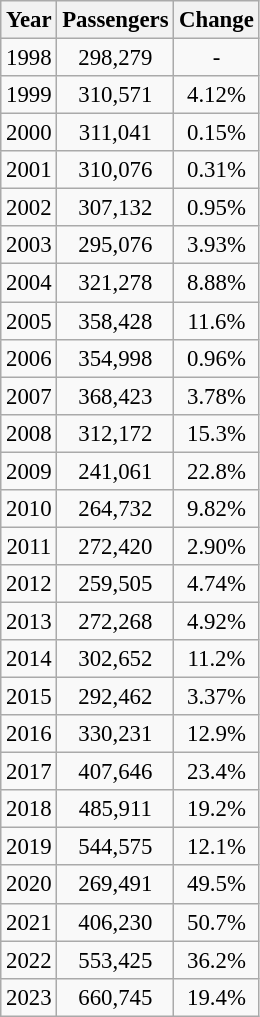<table class="wikitable sortable" style="text-align: center; font-size: 95%">
<tr>
<th>Year</th>
<th>Passengers</th>
<th>Change</th>
</tr>
<tr>
<td>1998</td>
<td>298,279</td>
<td>-</td>
</tr>
<tr>
<td>1999</td>
<td>310,571</td>
<td> 4.12%</td>
</tr>
<tr>
<td>2000</td>
<td>311,041</td>
<td> 0.15%</td>
</tr>
<tr>
<td>2001</td>
<td>310,076</td>
<td> 0.31%</td>
</tr>
<tr>
<td>2002</td>
<td>307,132</td>
<td> 0.95%</td>
</tr>
<tr>
<td>2003</td>
<td>295,076</td>
<td> 3.93%</td>
</tr>
<tr>
<td>2004</td>
<td>321,278</td>
<td> 8.88%</td>
</tr>
<tr>
<td>2005</td>
<td>358,428</td>
<td> 11.6%</td>
</tr>
<tr>
<td>2006</td>
<td>354,998</td>
<td> 0.96%</td>
</tr>
<tr>
<td>2007</td>
<td>368,423</td>
<td> 3.78%</td>
</tr>
<tr>
<td>2008</td>
<td>312,172</td>
<td> 15.3%</td>
</tr>
<tr>
<td>2009</td>
<td>241,061</td>
<td> 22.8%</td>
</tr>
<tr>
<td>2010</td>
<td>264,732</td>
<td> 9.82%</td>
</tr>
<tr>
<td>2011</td>
<td>272,420</td>
<td> 2.90%</td>
</tr>
<tr>
<td>2012</td>
<td>259,505</td>
<td> 4.74%</td>
</tr>
<tr>
<td>2013</td>
<td>272,268</td>
<td> 4.92%</td>
</tr>
<tr>
<td>2014</td>
<td>302,652</td>
<td> 11.2%</td>
</tr>
<tr>
<td>2015</td>
<td>292,462</td>
<td> 3.37%</td>
</tr>
<tr>
<td>2016</td>
<td>330,231</td>
<td> 12.9%</td>
</tr>
<tr>
<td>2017</td>
<td>407,646</td>
<td> 23.4%</td>
</tr>
<tr>
<td>2018</td>
<td>485,911</td>
<td> 19.2%</td>
</tr>
<tr>
<td>2019</td>
<td>544,575</td>
<td> 12.1%</td>
</tr>
<tr>
<td>2020</td>
<td>269,491</td>
<td> 49.5%</td>
</tr>
<tr>
<td>2021</td>
<td>406,230</td>
<td> 50.7%</td>
</tr>
<tr>
<td>2022</td>
<td>553,425</td>
<td> 36.2%</td>
</tr>
<tr>
<td>2023</td>
<td>660,745</td>
<td> 19.4%</td>
</tr>
</table>
